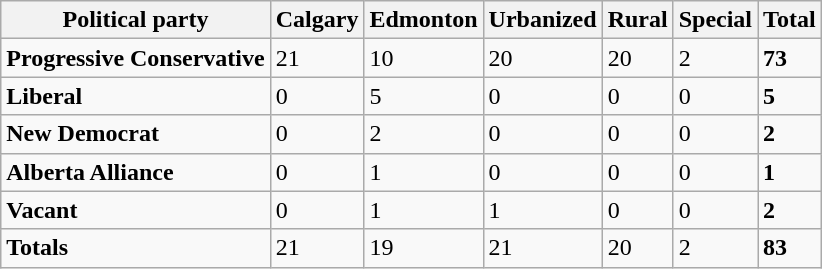<table class="wikitable" border=1>
<tr>
<th>Political party</th>
<th>Calgary</th>
<th>Edmonton</th>
<th>Urbanized</th>
<th>Rural</th>
<th>Special</th>
<th>Total</th>
</tr>
<tr>
<td><strong>Progressive Conservative</strong></td>
<td>21</td>
<td>10</td>
<td>20</td>
<td>20</td>
<td>2</td>
<td><strong>73</strong></td>
</tr>
<tr>
<td><strong>Liberal</strong></td>
<td>0</td>
<td>5</td>
<td>0</td>
<td>0</td>
<td>0</td>
<td><strong>5</strong></td>
</tr>
<tr>
<td><strong>New Democrat</strong></td>
<td>0</td>
<td>2</td>
<td>0</td>
<td>0</td>
<td>0</td>
<td><strong>2</strong></td>
</tr>
<tr>
<td><strong>Alberta Alliance</strong></td>
<td>0</td>
<td>1</td>
<td>0</td>
<td>0</td>
<td>0</td>
<td><strong>1</strong></td>
</tr>
<tr>
<td><strong>Vacant</strong></td>
<td>0</td>
<td>1</td>
<td>1</td>
<td>0</td>
<td>0</td>
<td><strong>2</strong></td>
</tr>
<tr>
<td><strong>Totals</strong></td>
<td>21</td>
<td>19</td>
<td>21</td>
<td>20</td>
<td>2</td>
<td><strong>83</strong></td>
</tr>
</table>
